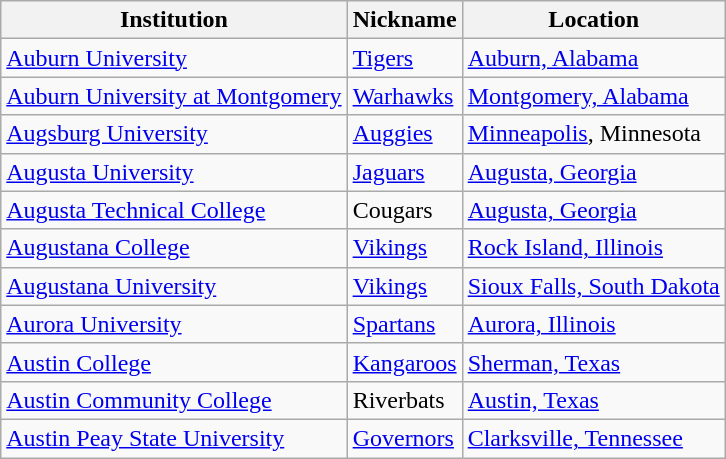<table class="wikitable">
<tr>
<th>Institution</th>
<th>Nickname</th>
<th>Location</th>
</tr>
<tr>
<td><a href='#'>Auburn University</a></td>
<td><a href='#'>Tigers</a></td>
<td><a href='#'>Auburn, Alabama</a></td>
</tr>
<tr>
<td><a href='#'>Auburn University at Montgomery</a></td>
<td><a href='#'>Warhawks</a></td>
<td><a href='#'>Montgomery, Alabama</a></td>
</tr>
<tr>
<td><a href='#'>Augsburg University</a></td>
<td><a href='#'>Auggies</a></td>
<td><a href='#'>Minneapolis</a>, Minnesota</td>
</tr>
<tr>
<td><a href='#'>Augusta University</a></td>
<td><a href='#'>Jaguars</a></td>
<td><a href='#'>Augusta, Georgia</a></td>
</tr>
<tr>
<td><a href='#'>Augusta Technical College</a></td>
<td>Cougars</td>
<td><a href='#'>Augusta, Georgia</a></td>
</tr>
<tr>
<td><a href='#'>Augustana College</a></td>
<td><a href='#'>Vikings</a></td>
<td><a href='#'>Rock Island, Illinois</a></td>
</tr>
<tr>
<td><a href='#'>Augustana University</a></td>
<td><a href='#'>Vikings</a></td>
<td><a href='#'>Sioux Falls, South Dakota</a></td>
</tr>
<tr>
<td><a href='#'>Aurora University</a></td>
<td><a href='#'>Spartans</a></td>
<td><a href='#'>Aurora, Illinois</a></td>
</tr>
<tr>
<td><a href='#'>Austin College</a></td>
<td><a href='#'>Kangaroos</a></td>
<td><a href='#'>Sherman, Texas</a></td>
</tr>
<tr>
<td><a href='#'>Austin Community College</a></td>
<td>Riverbats</td>
<td><a href='#'>Austin, Texas</a></td>
</tr>
<tr>
<td><a href='#'>Austin Peay State University</a></td>
<td><a href='#'>Governors</a></td>
<td><a href='#'>Clarksville, Tennessee</a></td>
</tr>
</table>
